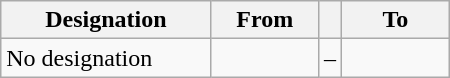<table class="wikitable" width="300px">
<tr>
<th>Designation</th>
<th width="24%">From</th>
<th width="2%"></th>
<th width="24%">To</th>
</tr>
<tr>
<td>No designation</td>
<td></td>
<td>–</td>
<td></td>
</tr>
</table>
